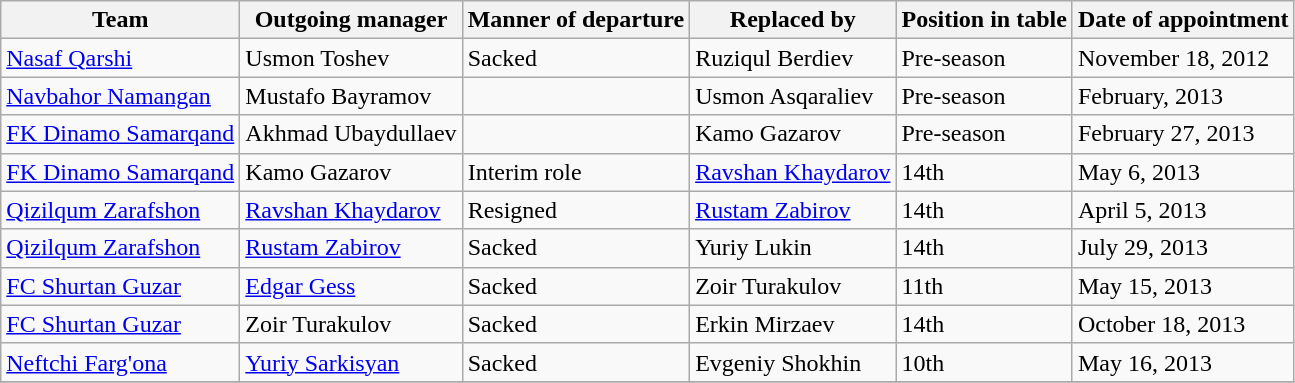<table class="wikitable">
<tr>
<th>Team</th>
<th>Outgoing manager</th>
<th>Manner of departure</th>
<th>Replaced by</th>
<th>Position in table</th>
<th>Date of appointment</th>
</tr>
<tr>
<td><a href='#'>Nasaf Qarshi</a></td>
<td> Usmon Toshev</td>
<td>Sacked</td>
<td> Ruziqul Berdiev</td>
<td>Pre-season</td>
<td>November 18, 2012</td>
</tr>
<tr>
<td><a href='#'>Navbahor Namangan</a></td>
<td> Mustafo Bayramov</td>
<td></td>
<td> Usmon Asqaraliev</td>
<td>Pre-season</td>
<td>February, 2013</td>
</tr>
<tr>
<td><a href='#'>FK Dinamo Samarqand</a></td>
<td> Akhmad Ubaydullaev</td>
<td></td>
<td> Kamo Gazarov</td>
<td>Pre-season</td>
<td>February 27, 2013</td>
</tr>
<tr>
<td><a href='#'>FK Dinamo Samarqand</a></td>
<td> Kamo Gazarov</td>
<td>Interim role</td>
<td> <a href='#'>Ravshan Khaydarov</a></td>
<td>14th</td>
<td>May 6, 2013</td>
</tr>
<tr>
<td><a href='#'>Qizilqum Zarafshon</a></td>
<td> <a href='#'>Ravshan Khaydarov</a></td>
<td>Resigned</td>
<td> <a href='#'>Rustam Zabirov</a></td>
<td>14th</td>
<td>April 5, 2013</td>
</tr>
<tr>
<td><a href='#'>Qizilqum Zarafshon</a></td>
<td> <a href='#'>Rustam Zabirov</a></td>
<td>Sacked</td>
<td> Yuriy Lukin</td>
<td>14th</td>
<td>July 29, 2013</td>
</tr>
<tr>
<td><a href='#'>FC Shurtan Guzar</a></td>
<td> <a href='#'>Edgar Gess</a></td>
<td>Sacked</td>
<td> Zoir Turakulov</td>
<td>11th</td>
<td>May 15, 2013</td>
</tr>
<tr>
<td><a href='#'>FC Shurtan Guzar</a></td>
<td> Zoir Turakulov</td>
<td>Sacked</td>
<td> Erkin Mirzaev</td>
<td>14th</td>
<td>October 18, 2013</td>
</tr>
<tr>
<td><a href='#'>Neftchi Farg'ona</a></td>
<td> <a href='#'>Yuriy Sarkisyan</a></td>
<td>Sacked</td>
<td> Evgeniy Shokhin</td>
<td>10th</td>
<td>May 16, 2013</td>
</tr>
<tr>
</tr>
</table>
